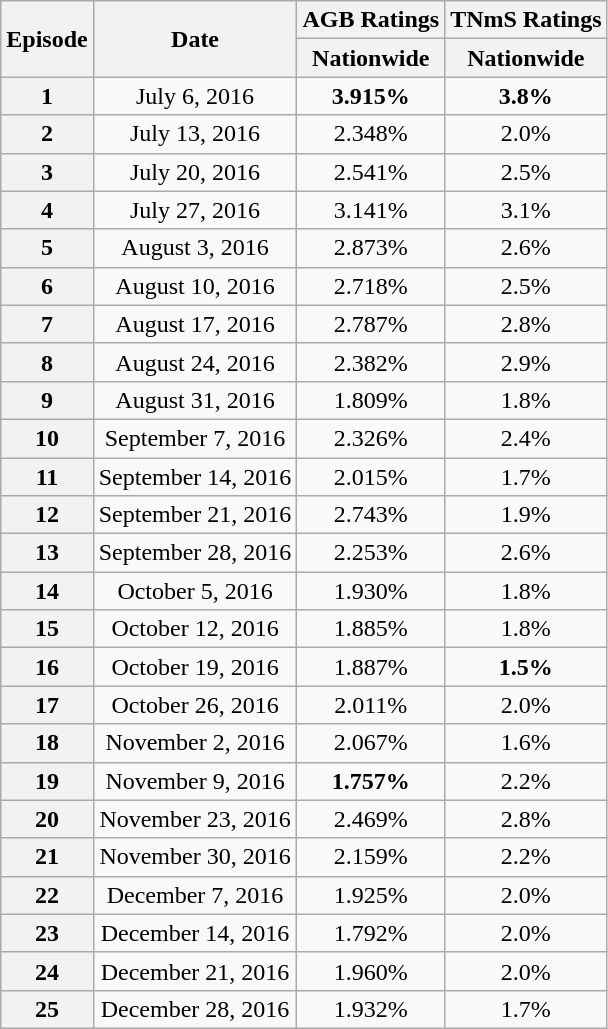<table class=wikitable style=text-align:center>
<tr>
<th rowspan=2>Episode</th>
<th rowspan=2>Date</th>
<th colspan=1>AGB Ratings</th>
<th colspan=1>TNmS Ratings</th>
</tr>
<tr>
<th>Nationwide</th>
<th>Nationwide</th>
</tr>
<tr>
<th>1</th>
<td>July 6, 2016</td>
<td><span><strong>3.915%</strong></span></td>
<td><span><strong>3.8%</strong></span></td>
</tr>
<tr>
<th>2</th>
<td>July 13, 2016</td>
<td>2.348%</td>
<td>2.0%</td>
</tr>
<tr>
<th>3</th>
<td>July 20, 2016</td>
<td>2.541%</td>
<td>2.5%</td>
</tr>
<tr>
<th>4</th>
<td>July 27, 2016</td>
<td>3.141%</td>
<td>3.1%</td>
</tr>
<tr>
<th>5</th>
<td>August 3, 2016</td>
<td>2.873%</td>
<td>2.6%</td>
</tr>
<tr>
<th>6</th>
<td>August 10, 2016</td>
<td>2.718%</td>
<td>2.5%</td>
</tr>
<tr>
<th>7</th>
<td>August 17, 2016</td>
<td>2.787%</td>
<td>2.8%</td>
</tr>
<tr>
<th>8</th>
<td>August 24, 2016</td>
<td>2.382%</td>
<td>2.9%</td>
</tr>
<tr>
<th>9</th>
<td>August 31, 2016</td>
<td>1.809%</td>
<td>1.8%</td>
</tr>
<tr>
<th>10</th>
<td>September 7, 2016</td>
<td>2.326%</td>
<td>2.4%</td>
</tr>
<tr>
<th>11</th>
<td>September 14, 2016</td>
<td>2.015%</td>
<td>1.7%</td>
</tr>
<tr>
<th>12</th>
<td>September 21, 2016</td>
<td>2.743%</td>
<td>1.9%</td>
</tr>
<tr>
<th>13</th>
<td>September 28, 2016</td>
<td>2.253%</td>
<td>2.6%</td>
</tr>
<tr>
<th>14</th>
<td>October 5, 2016</td>
<td>1.930%</td>
<td>1.8%</td>
</tr>
<tr>
<th>15</th>
<td>October 12, 2016</td>
<td>1.885%</td>
<td>1.8%</td>
</tr>
<tr>
<th>16</th>
<td>October 19, 2016</td>
<td>1.887%</td>
<td><span><strong>1.5%</strong></span></td>
</tr>
<tr>
<th>17</th>
<td>October 26, 2016</td>
<td>2.011%</td>
<td>2.0%</td>
</tr>
<tr>
<th>18</th>
<td>November 2, 2016</td>
<td>2.067%</td>
<td>1.6%</td>
</tr>
<tr>
<th>19</th>
<td>November 9, 2016</td>
<td><span><strong>1.757%</strong></span></td>
<td>2.2%</td>
</tr>
<tr>
<th>20</th>
<td>November 23, 2016</td>
<td>2.469%</td>
<td>2.8%</td>
</tr>
<tr>
<th>21</th>
<td>November 30, 2016</td>
<td>2.159%</td>
<td>2.2%</td>
</tr>
<tr>
<th>22</th>
<td>December 7, 2016</td>
<td>1.925%</td>
<td>2.0%</td>
</tr>
<tr>
<th>23</th>
<td>December 14, 2016</td>
<td>1.792%</td>
<td>2.0%</td>
</tr>
<tr>
<th>24</th>
<td>December 21, 2016</td>
<td>1.960%</td>
<td>2.0%</td>
</tr>
<tr>
<th>25</th>
<td>December 28, 2016</td>
<td>1.932%</td>
<td>1.7%</td>
</tr>
</table>
